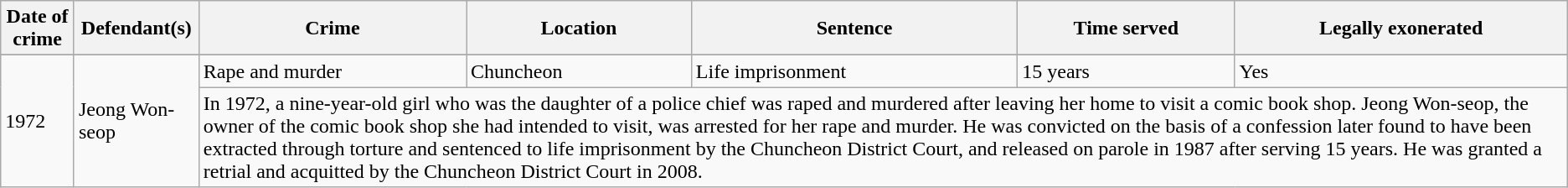<table class="wikitable sortable">
<tr>
<th>Date of crime</th>
<th>Defendant(s)</th>
<th>Crime</th>
<th>Location</th>
<th>Sentence</th>
<th>Time served</th>
<th>Legally exonerated</th>
</tr>
<tr>
</tr>
<tr ->
<td rowspan="2">1972</td>
<td rowspan="2">Jeong Won-seop</td>
<td>Rape and murder</td>
<td>Chuncheon</td>
<td>Life imprisonment</td>
<td>15 years</td>
<td>Yes</td>
</tr>
<tr>
<td colspan=5>In 1972, a nine-year-old girl who was the daughter of a police chief was raped and murdered after leaving her home to visit a comic book shop. Jeong Won-seop, the owner of the comic book shop she had intended to visit, was arrested for her rape and murder. He was convicted on the basis of a confession later found to have been extracted through torture and sentenced to life imprisonment by the Chuncheon District Court, and released on parole in 1987 after serving 15 years. He was granted a retrial and acquitted by the Chuncheon District Court in 2008.</td>
</tr>
</table>
